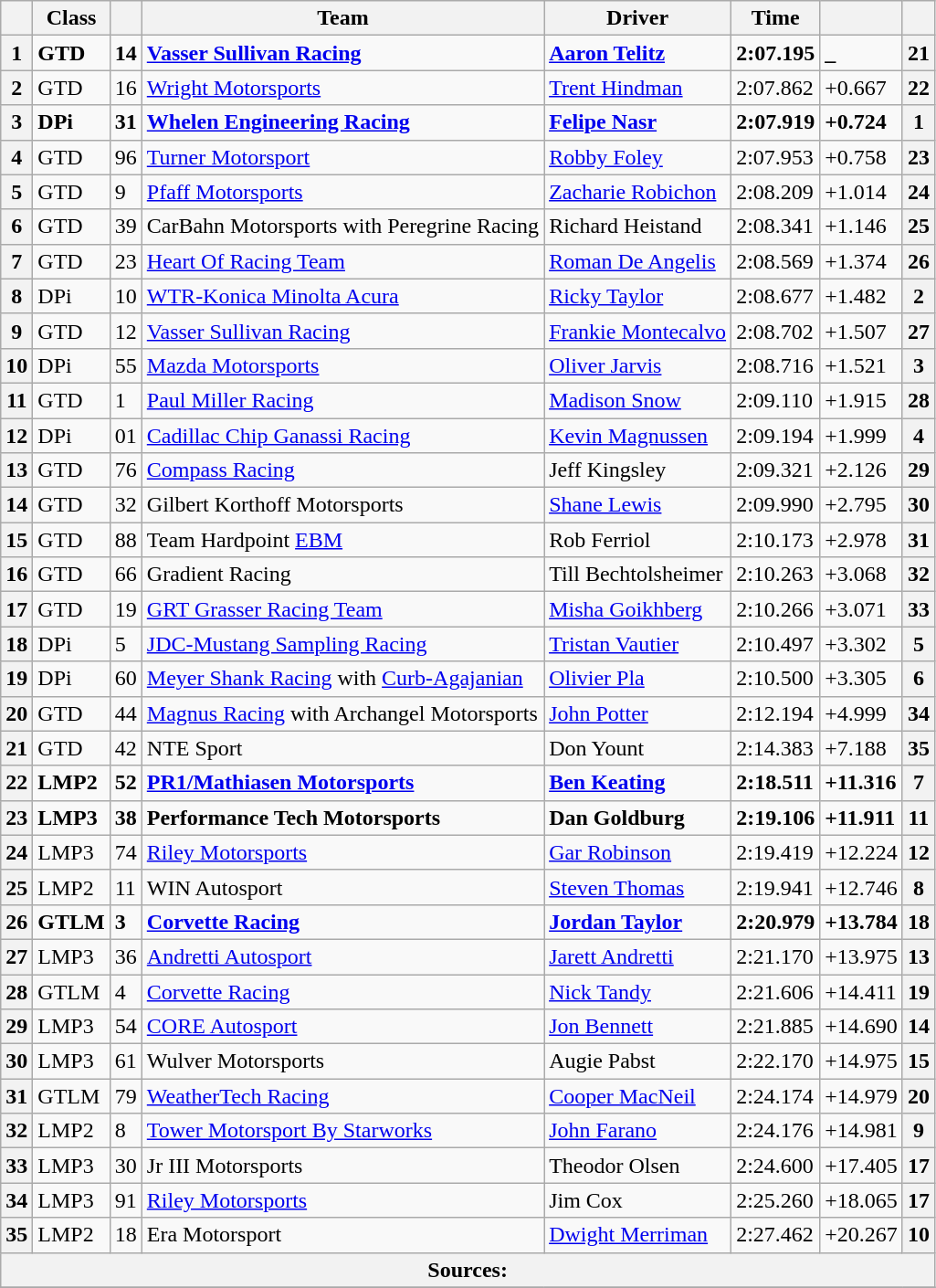<table class="wikitable">
<tr>
<th scope="col"></th>
<th scope="col">Class</th>
<th scope="col"></th>
<th scope="col">Team</th>
<th scope="col">Driver</th>
<th scope="col">Time</th>
<th scope="col"></th>
<th scope="col"></th>
</tr>
<tr style="font-weight:bold">
<th scope="row">1</th>
<td>GTD</td>
<td>14</td>
<td> <a href='#'>Vasser Sullivan Racing</a></td>
<td> <a href='#'>Aaron Telitz</a></td>
<td>2:07.195</td>
<td><strong>_</strong></td>
<th><strong>21</strong></th>
</tr>
<tr>
<th scope="row">2</th>
<td>GTD</td>
<td>16</td>
<td> <a href='#'>Wright Motorsports</a></td>
<td> <a href='#'>Trent Hindman</a></td>
<td>2:07.862</td>
<td>+0.667</td>
<th>22</th>
</tr>
<tr style="font-weight:bold">
<th scope="row">3</th>
<td>DPi</td>
<td>31</td>
<td> <a href='#'>Whelen Engineering Racing</a></td>
<td> <a href='#'>Felipe Nasr</a></td>
<td>2:07.919</td>
<td>+0.724</td>
<th>1</th>
</tr>
<tr>
<th scope="row">4</th>
<td>GTD</td>
<td>96</td>
<td> <a href='#'>Turner Motorsport</a></td>
<td> <a href='#'>Robby Foley</a></td>
<td>2:07.953</td>
<td>+0.758</td>
<th>23</th>
</tr>
<tr>
<th scope="row">5</th>
<td>GTD</td>
<td>9</td>
<td> <a href='#'>Pfaff Motorsports</a></td>
<td> <a href='#'>Zacharie Robichon</a></td>
<td>2:08.209</td>
<td>+1.014</td>
<th>24</th>
</tr>
<tr>
<th scope="row">6</th>
<td>GTD</td>
<td>39</td>
<td> CarBahn Motorsports with Peregrine Racing</td>
<td> Richard Heistand</td>
<td>2:08.341</td>
<td>+1.146</td>
<th>25</th>
</tr>
<tr>
<th scope="row">7</th>
<td>GTD</td>
<td>23</td>
<td> <a href='#'>Heart Of Racing Team</a></td>
<td> <a href='#'>Roman De Angelis</a></td>
<td>2:08.569</td>
<td>+1.374</td>
<th>26</th>
</tr>
<tr>
<th scope="row">8</th>
<td>DPi</td>
<td>10</td>
<td> <a href='#'>WTR-Konica Minolta Acura</a></td>
<td> <a href='#'>Ricky Taylor</a></td>
<td>2:08.677</td>
<td>+1.482</td>
<th>2</th>
</tr>
<tr>
<th scope="row">9</th>
<td>GTD</td>
<td>12</td>
<td> <a href='#'>Vasser Sullivan Racing</a></td>
<td> <a href='#'>Frankie Montecalvo</a></td>
<td>2:08.702</td>
<td>+1.507</td>
<th>27</th>
</tr>
<tr>
<th scope="row">10</th>
<td>DPi</td>
<td>55</td>
<td> <a href='#'>Mazda Motorsports</a></td>
<td> <a href='#'>Oliver Jarvis</a></td>
<td>2:08.716</td>
<td>+1.521</td>
<th>3</th>
</tr>
<tr>
<th scope="row">11</th>
<td>GTD</td>
<td>1</td>
<td> <a href='#'>Paul Miller Racing</a></td>
<td> <a href='#'>Madison Snow</a></td>
<td>2:09.110</td>
<td>+1.915</td>
<th>28</th>
</tr>
<tr>
<th scope="row">12</th>
<td>DPi</td>
<td>01</td>
<td> <a href='#'>Cadillac Chip Ganassi Racing</a></td>
<td> <a href='#'>Kevin Magnussen</a></td>
<td>2:09.194</td>
<td>+1.999</td>
<th>4</th>
</tr>
<tr>
<th scope="row">13</th>
<td>GTD</td>
<td>76</td>
<td> <a href='#'>Compass Racing</a></td>
<td> Jeff Kingsley</td>
<td>2:09.321</td>
<td>+2.126</td>
<th>29</th>
</tr>
<tr>
<th scope="row">14</th>
<td>GTD</td>
<td>32</td>
<td> Gilbert Korthoff Motorsports</td>
<td> <a href='#'>Shane Lewis</a></td>
<td>2:09.990</td>
<td>+2.795</td>
<th>30</th>
</tr>
<tr>
<th scope="row">15</th>
<td>GTD</td>
<td>88</td>
<td> Team Hardpoint <a href='#'>EBM</a></td>
<td> Rob Ferriol</td>
<td>2:10.173</td>
<td>+2.978</td>
<th>31</th>
</tr>
<tr>
<th scope="row">16</th>
<td>GTD</td>
<td>66</td>
<td> Gradient Racing</td>
<td> Till Bechtolsheimer</td>
<td>2:10.263</td>
<td>+3.068</td>
<th>32</th>
</tr>
<tr>
<th scope="row">17</th>
<td>GTD</td>
<td>19</td>
<td> <a href='#'>GRT Grasser Racing Team</a></td>
<td> <a href='#'>Misha Goikhberg</a></td>
<td>2:10.266</td>
<td>+3.071</td>
<th>33</th>
</tr>
<tr>
<th scope="row">18</th>
<td>DPi</td>
<td>5</td>
<td> <a href='#'>JDC-Mustang Sampling Racing</a></td>
<td> <a href='#'>Tristan Vautier</a></td>
<td>2:10.497</td>
<td>+3.302</td>
<th>5</th>
</tr>
<tr>
<th scope="row">19</th>
<td>DPi</td>
<td>60</td>
<td> <a href='#'>Meyer Shank Racing</a> with <a href='#'>Curb-Agajanian</a></td>
<td> <a href='#'>Olivier Pla</a></td>
<td>2:10.500</td>
<td>+3.305</td>
<th>6</th>
</tr>
<tr>
<th scope="row">20</th>
<td>GTD</td>
<td>44</td>
<td> <a href='#'>Magnus Racing</a> with Archangel Motorsports</td>
<td> <a href='#'>John Potter</a></td>
<td>2:12.194</td>
<td>+4.999</td>
<th>34</th>
</tr>
<tr>
<th scope="row">21</th>
<td>GTD</td>
<td>42</td>
<td> NTE Sport</td>
<td> Don Yount</td>
<td>2:14.383</td>
<td>+7.188</td>
<th>35</th>
</tr>
<tr style="font-weight:bold">
<th scope="row">22</th>
<td>LMP2</td>
<td>52</td>
<td> <a href='#'>PR1/Mathiasen Motorsports</a></td>
<td> <a href='#'>Ben Keating</a></td>
<td>2:18.511</td>
<td>+11.316</td>
<th>7</th>
</tr>
<tr style="font-weight:bold">
<th scope="row">23</th>
<td>LMP3</td>
<td>38</td>
<td> Performance Tech Motorsports</td>
<td> Dan Goldburg</td>
<td>2:19.106</td>
<td>+11.911</td>
<th>11</th>
</tr>
<tr>
<th scope="row">24</th>
<td>LMP3</td>
<td>74</td>
<td> <a href='#'>Riley Motorsports</a></td>
<td> <a href='#'>Gar Robinson</a></td>
<td>2:19.419</td>
<td>+12.224</td>
<th>12</th>
</tr>
<tr>
<th scope="row">25</th>
<td>LMP2</td>
<td>11</td>
<td> WIN Autosport</td>
<td> <a href='#'>Steven Thomas</a></td>
<td>2:19.941</td>
<td>+12.746</td>
<th>8</th>
</tr>
<tr style="font-weight:bold">
<th scope="row">26</th>
<td>GTLM</td>
<td>3</td>
<td> <a href='#'>Corvette Racing</a></td>
<td> <a href='#'>Jordan Taylor</a></td>
<td>2:20.979</td>
<td>+13.784</td>
<th>18</th>
</tr>
<tr>
<th scope="row">27</th>
<td>LMP3</td>
<td>36</td>
<td> <a href='#'>Andretti Autosport</a></td>
<td> <a href='#'>Jarett Andretti</a></td>
<td>2:21.170</td>
<td>+13.975</td>
<th>13</th>
</tr>
<tr>
<th scope="row">28</th>
<td>GTLM</td>
<td>4</td>
<td> <a href='#'>Corvette Racing</a></td>
<td> <a href='#'>Nick Tandy</a></td>
<td>2:21.606</td>
<td>+14.411</td>
<th>19</th>
</tr>
<tr>
<th scope="row">29</th>
<td>LMP3</td>
<td>54</td>
<td> <a href='#'>CORE Autosport</a></td>
<td> <a href='#'>Jon Bennett</a></td>
<td>2:21.885</td>
<td>+14.690</td>
<th>14</th>
</tr>
<tr>
<th scope="row">30</th>
<td>LMP3</td>
<td>61</td>
<td> Wulver Motorsports</td>
<td> Augie Pabst</td>
<td>2:22.170</td>
<td>+14.975</td>
<th>15</th>
</tr>
<tr>
<th scope="row">31</th>
<td>GTLM</td>
<td>79</td>
<td> <a href='#'>WeatherTech Racing</a></td>
<td> <a href='#'>Cooper MacNeil</a></td>
<td>2:24.174</td>
<td>+14.979</td>
<th>20</th>
</tr>
<tr>
<th scope="row">32</th>
<td>LMP2</td>
<td>8</td>
<td> <a href='#'>Tower Motorsport By Starworks</a></td>
<td> <a href='#'>John Farano</a></td>
<td>2:24.176</td>
<td>+14.981</td>
<th>9</th>
</tr>
<tr>
<th scope="row">33</th>
<td>LMP3</td>
<td>30</td>
<td> Jr III Motorsports</td>
<td> Theodor Olsen</td>
<td>2:24.600</td>
<td>+17.405</td>
<th>17</th>
</tr>
<tr>
<th scope="row">34</th>
<td>LMP3</td>
<td>91</td>
<td> <a href='#'>Riley Motorsports</a></td>
<td> Jim Cox</td>
<td>2:25.260</td>
<td>+18.065</td>
<th>17</th>
</tr>
<tr>
<th scope="row">35</th>
<td>LMP2</td>
<td>18</td>
<td> Era Motorsport</td>
<td> <a href='#'>Dwight Merriman</a></td>
<td>2:27.462</td>
<td>+20.267</td>
<th>10</th>
</tr>
<tr>
<th colspan="8">Sources:</th>
</tr>
<tr>
</tr>
</table>
